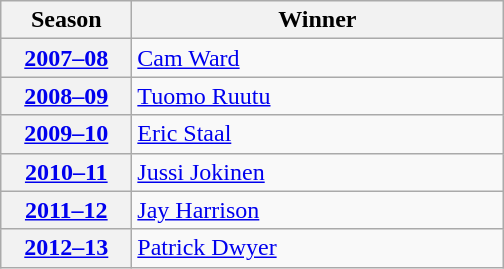<table class="wikitable">
<tr>
<th scope="col" style="width:5em">Season</th>
<th scope="col" style="width:15em">Winner</th>
</tr>
<tr>
<th scope="row"><a href='#'>2007–08</a></th>
<td><a href='#'>Cam Ward</a></td>
</tr>
<tr>
<th scope="row"><a href='#'>2008–09</a></th>
<td><a href='#'>Tuomo Ruutu</a></td>
</tr>
<tr>
<th scope="row"><a href='#'>2009–10</a></th>
<td><a href='#'>Eric Staal</a></td>
</tr>
<tr>
<th scope="row"><a href='#'>2010–11</a></th>
<td><a href='#'>Jussi Jokinen</a></td>
</tr>
<tr>
<th scope="row"><a href='#'>2011–12</a></th>
<td><a href='#'>Jay Harrison</a></td>
</tr>
<tr>
<th scope="row"><a href='#'>2012–13</a></th>
<td><a href='#'>Patrick Dwyer</a></td>
</tr>
</table>
